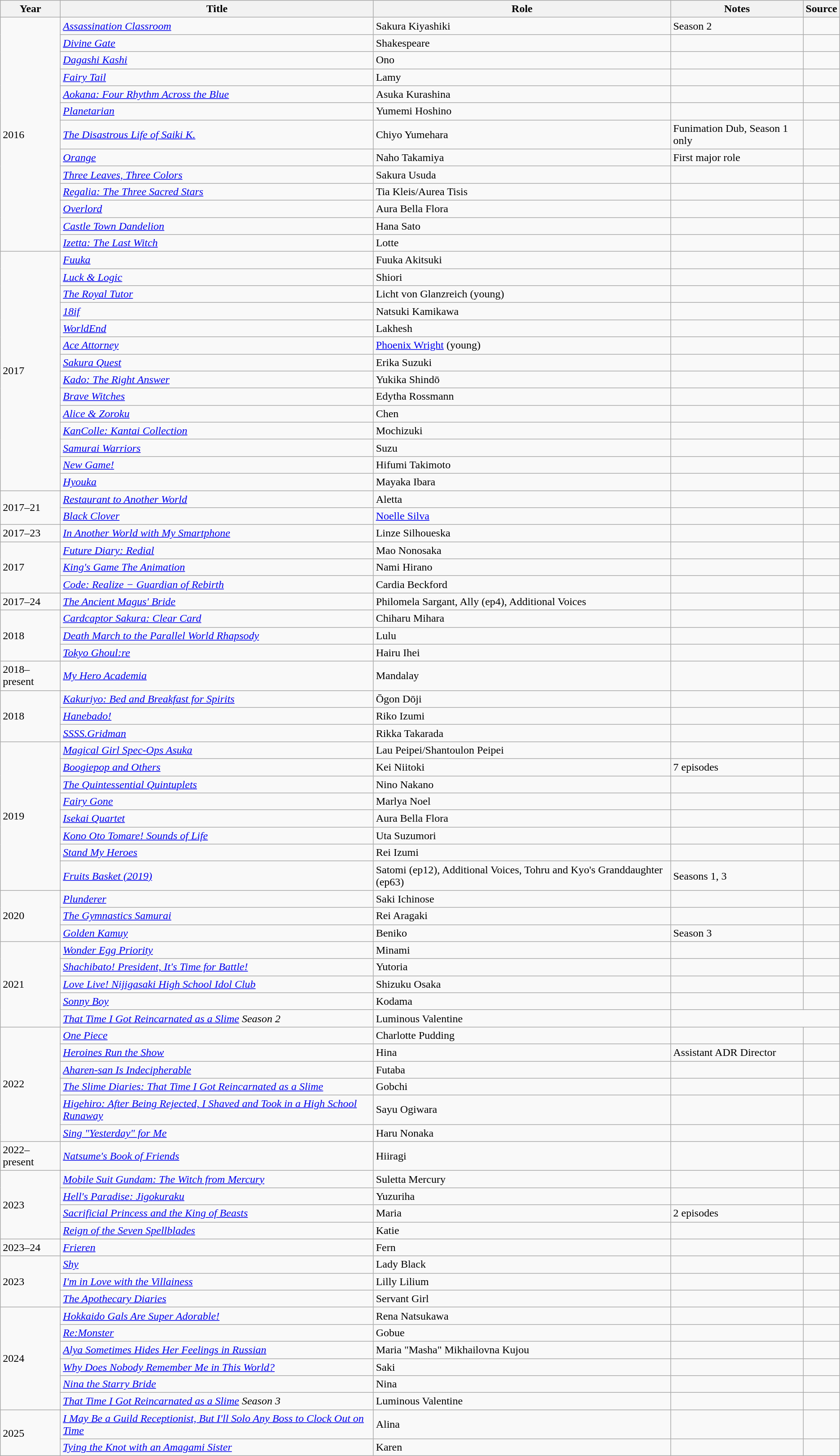<table class="wikitable sortable mw-collapsible plainrowheaders">
<tr>
<th>Year</th>
<th>Title</th>
<th>Role</th>
<th class="unsortable">Notes</th>
<th class="unsortable">Source</th>
</tr>
<tr>
<td rowspan="13">2016</td>
<td><em><a href='#'>Assassination Classroom</a></em></td>
<td>Sakura Kiyashiki</td>
<td>Season 2</td>
<td></td>
</tr>
<tr>
<td><em><a href='#'>Divine Gate</a></em></td>
<td>Shakespeare</td>
<td></td>
<td></td>
</tr>
<tr>
<td><em><a href='#'>Dagashi Kashi</a></em></td>
<td>Ono</td>
<td></td>
<td></td>
</tr>
<tr>
<td><em><a href='#'>Fairy Tail</a></em></td>
<td>Lamy</td>
<td></td>
<td></td>
</tr>
<tr>
<td><em><a href='#'>Aokana: Four Rhythm Across the Blue</a></em></td>
<td>Asuka Kurashina</td>
<td></td>
<td></td>
</tr>
<tr>
<td><em><a href='#'>Planetarian</a></em></td>
<td>Yumemi Hoshino</td>
<td></td>
<td></td>
</tr>
<tr>
<td><em><a href='#'>The Disastrous Life of Saiki K.</a></em></td>
<td>Chiyo Yumehara</td>
<td>Funimation Dub, Season 1 only</td>
<td></td>
</tr>
<tr>
<td><em><a href='#'>Orange</a></em></td>
<td>Naho Takamiya</td>
<td>First major role</td>
<td></td>
</tr>
<tr>
<td><em><a href='#'>Three Leaves, Three Colors</a></em></td>
<td>Sakura Usuda</td>
<td></td>
<td></td>
</tr>
<tr>
<td><em><a href='#'>Regalia: The Three Sacred Stars</a></em></td>
<td>Tia Kleis/Aurea Tisis</td>
<td></td>
<td></td>
</tr>
<tr>
<td><em><a href='#'>Overlord</a></em></td>
<td>Aura Bella Flora</td>
<td></td>
<td></td>
</tr>
<tr>
<td><em><a href='#'>Castle Town Dandelion</a></em></td>
<td>Hana Sato</td>
<td></td>
<td></td>
</tr>
<tr>
<td><em><a href='#'>Izetta: The Last Witch</a></em></td>
<td>Lotte</td>
<td></td>
<td></td>
</tr>
<tr>
<td rowspan="14">2017</td>
<td><em><a href='#'>Fuuka</a></em></td>
<td>Fuuka Akitsuki</td>
<td></td>
<td></td>
</tr>
<tr>
<td><em><a href='#'>Luck & Logic</a></em></td>
<td>Shiori</td>
<td></td>
<td></td>
</tr>
<tr>
<td><em><a href='#'>The Royal Tutor</a></em></td>
<td>Licht von Glanzreich (young)</td>
<td></td>
<td></td>
</tr>
<tr>
<td><em><a href='#'>18if</a></em></td>
<td>Natsuki Kamikawa</td>
<td></td>
<td></td>
</tr>
<tr>
<td><em><a href='#'>WorldEnd</a></em></td>
<td>Lakhesh</td>
<td></td>
<td></td>
</tr>
<tr>
<td><em><a href='#'>Ace Attorney</a></em></td>
<td><a href='#'>Phoenix Wright</a> (young)</td>
<td></td>
<td></td>
</tr>
<tr>
<td><em><a href='#'>Sakura Quest</a></em></td>
<td>Erika Suzuki</td>
<td></td>
<td></td>
</tr>
<tr>
<td><em><a href='#'>Kado: The Right Answer</a></em></td>
<td>Yukika Shindō</td>
<td></td>
<td></td>
</tr>
<tr>
<td><em><a href='#'>Brave Witches</a></em></td>
<td>Edytha Rossmann</td>
<td></td>
<td></td>
</tr>
<tr>
<td><em><a href='#'>Alice & Zoroku</a></em></td>
<td>Chen</td>
<td></td>
<td></td>
</tr>
<tr>
<td><em><a href='#'>KanColle: Kantai Collection</a></em></td>
<td>Mochizuki</td>
<td></td>
<td></td>
</tr>
<tr>
<td><em><a href='#'>Samurai Warriors</a></em></td>
<td>Suzu</td>
<td></td>
<td></td>
</tr>
<tr>
<td><em><a href='#'>New Game!</a></em></td>
<td>Hifumi Takimoto</td>
<td></td>
<td></td>
</tr>
<tr>
<td><em><a href='#'>Hyouka</a></em></td>
<td>Mayaka Ibara</td>
<td></td>
<td></td>
</tr>
<tr>
<td rowspan="2">2017–21</td>
<td><em><a href='#'>Restaurant to Another World</a></em></td>
<td>Aletta</td>
<td></td>
<td></td>
</tr>
<tr>
<td><em><a href='#'>Black Clover</a></em></td>
<td><a href='#'>Noelle Silva</a></td>
<td></td>
<td></td>
</tr>
<tr>
<td>2017–23</td>
<td><em><a href='#'>In Another World with My Smartphone</a></em></td>
<td>Linze Silhoueska</td>
<td></td>
<td></td>
</tr>
<tr>
<td rowspan="3">2017</td>
<td><em><a href='#'>Future Diary: Redial</a></em></td>
<td>Mao Nonosaka</td>
<td></td>
<td></td>
</tr>
<tr>
<td><em><a href='#'>King's Game The Animation</a></em></td>
<td>Nami Hirano</td>
<td></td>
<td></td>
</tr>
<tr>
<td><em><a href='#'>Code: Realize − Guardian of Rebirth</a></em></td>
<td>Cardia Beckford</td>
<td></td>
<td></td>
</tr>
<tr>
<td>2017–24</td>
<td><em><a href='#'>The Ancient Magus' Bride</a></em></td>
<td>Philomela Sargant, Ally (ep4), Additional Voices</td>
<td></td>
<td></td>
</tr>
<tr>
<td rowspan="3">2018</td>
<td><em><a href='#'>Cardcaptor Sakura: Clear Card</a></em></td>
<td>Chiharu Mihara</td>
<td></td>
<td></td>
</tr>
<tr>
<td><em><a href='#'>Death March to the Parallel World Rhapsody</a></em></td>
<td>Lulu</td>
<td></td>
<td></td>
</tr>
<tr>
<td><em><a href='#'>Tokyo Ghoul:re</a></em></td>
<td>Hairu Ihei</td>
<td></td>
<td></td>
</tr>
<tr>
<td>2018–present</td>
<td><em><a href='#'>My Hero Academia</a></em></td>
<td>Mandalay</td>
<td></td>
<td></td>
</tr>
<tr>
<td rowspan="3">2018</td>
<td><em><a href='#'>Kakuriyo: Bed and Breakfast for Spirits</a></em></td>
<td>Ōgon Dōji</td>
<td></td>
<td></td>
</tr>
<tr>
<td><em><a href='#'>Hanebado!</a></em></td>
<td>Riko Izumi</td>
<td></td>
<td></td>
</tr>
<tr>
<td><em><a href='#'>SSSS.Gridman</a></em></td>
<td>Rikka Takarada</td>
<td></td>
<td></td>
</tr>
<tr>
<td rowspan="8">2019</td>
<td><em><a href='#'>Magical Girl Spec-Ops Asuka</a></em></td>
<td>Lau Peipei/Shantoulon Peipei</td>
<td></td>
<td></td>
</tr>
<tr>
<td><em><a href='#'>Boogiepop and Others</a></em></td>
<td>Kei Niitoki</td>
<td>7 episodes</td>
<td></td>
</tr>
<tr>
<td><em><a href='#'>The Quintessential Quintuplets</a></em></td>
<td>Nino Nakano</td>
<td></td>
<td></td>
</tr>
<tr>
<td><em><a href='#'>Fairy Gone</a></em></td>
<td>Marlya Noel</td>
<td></td>
<td></td>
</tr>
<tr>
<td><em><a href='#'>Isekai Quartet</a></em></td>
<td>Aura Bella Flora</td>
<td></td>
<td></td>
</tr>
<tr>
<td><em><a href='#'>Kono Oto Tomare! Sounds of Life</a></em></td>
<td>Uta Suzumori</td>
<td></td>
<td></td>
</tr>
<tr>
<td><em><a href='#'>Stand My Heroes</a></em></td>
<td>Rei Izumi</td>
<td></td>
<td></td>
</tr>
<tr>
<td><em><a href='#'>Fruits Basket (2019)</a></em></td>
<td>Satomi (ep12), Additional Voices, Tohru and Kyo's Granddaughter (ep63)</td>
<td>Seasons 1, 3</td>
<td></td>
</tr>
<tr>
<td rowspan="3">2020</td>
<td><em><a href='#'>Plunderer</a></em></td>
<td>Saki Ichinose</td>
<td></td>
<td></td>
</tr>
<tr>
<td><em><a href='#'>The Gymnastics Samurai</a></em></td>
<td>Rei Aragaki</td>
<td></td>
<td></td>
</tr>
<tr>
<td><em><a href='#'>Golden Kamuy</a></em></td>
<td>Beniko</td>
<td>Season 3</td>
<td></td>
</tr>
<tr>
<td rowspan="5">2021</td>
<td><em><a href='#'>Wonder Egg Priority</a></em></td>
<td>Minami</td>
<td></td>
<td></td>
</tr>
<tr>
<td><em><a href='#'>Shachibato! President, It's Time for Battle!</a></em></td>
<td>Yutoria</td>
<td></td>
<td></td>
</tr>
<tr>
<td><em><a href='#'>Love Live! Nijigasaki High School Idol Club</a></em></td>
<td>Shizuku Osaka</td>
<td></td>
<td></td>
</tr>
<tr>
<td><em><a href='#'>Sonny Boy</a></em></td>
<td>Kodama</td>
<td></td>
<td></td>
</tr>
<tr>
<td><em><a href='#'>That Time I Got Reincarnated as a Slime</a> Season 2</em></td>
<td>Luminous Valentine</td>
</tr>
<tr>
<td rowspan="6">2022</td>
<td><em><a href='#'>One Piece</a></em></td>
<td>Charlotte Pudding</td>
<td></td>
<td></td>
</tr>
<tr>
<td><em><a href='#'>Heroines Run the Show</a></em></td>
<td>Hina</td>
<td>Assistant ADR Director</td>
<td></td>
</tr>
<tr>
<td><em><a href='#'>Aharen-san Is Indecipherable</a></em></td>
<td>Futaba</td>
<td></td>
<td></td>
</tr>
<tr>
<td><em><a href='#'>The Slime Diaries: That Time I Got Reincarnated as a Slime</a></em></td>
<td>Gobchi</td>
<td></td>
<td></td>
</tr>
<tr>
<td><em><a href='#'>Higehiro: After Being Rejected, I Shaved and Took in a High School Runaway</a></em></td>
<td>Sayu Ogiwara</td>
<td></td>
<td></td>
</tr>
<tr>
<td><em><a href='#'>Sing "Yesterday" for Me</a></em></td>
<td>Haru Nonaka</td>
<td></td>
<td></td>
</tr>
<tr>
<td>2022–present</td>
<td><em><a href='#'>Natsume's Book of Friends</a></em></td>
<td>Hiiragi</td>
<td></td>
<td></td>
</tr>
<tr>
<td rowspan="4">2023</td>
<td><em><a href='#'>Mobile Suit Gundam: The Witch from Mercury</a></em></td>
<td>Suletta Mercury</td>
<td></td>
<td></td>
</tr>
<tr>
<td><em><a href='#'>Hell's Paradise: Jigokuraku</a></em></td>
<td>Yuzuriha</td>
<td></td>
<td></td>
</tr>
<tr>
<td><em><a href='#'>Sacrificial Princess and the King of Beasts</a></em></td>
<td>Maria</td>
<td>2 episodes</td>
<td></td>
</tr>
<tr>
<td><em><a href='#'>Reign of the Seven Spellblades</a></em></td>
<td>Katie</td>
<td></td>
<td></td>
</tr>
<tr>
<td>2023–24</td>
<td><em><a href='#'>Frieren</a></em></td>
<td>Fern</td>
<td></td>
<td></td>
</tr>
<tr>
<td rowspan="3">2023</td>
<td><em><a href='#'>Shy</a></em></td>
<td>Lady Black</td>
<td></td>
<td></td>
</tr>
<tr>
<td><em><a href='#'>I'm in Love with the Villainess</a></em></td>
<td>Lilly Lilium</td>
<td></td>
<td></td>
</tr>
<tr>
<td><em><a href='#'>The Apothecary Diaries</a></em></td>
<td>Servant Girl</td>
<td></td>
<td></td>
</tr>
<tr>
<td rowspan="6">2024</td>
<td><em><a href='#'>Hokkaido Gals Are Super Adorable!</a></em></td>
<td>Rena Natsukawa</td>
<td></td>
<td></td>
</tr>
<tr>
<td><em><a href='#'>Re:Monster</a></em></td>
<td>Gobue</td>
<td></td>
<td></td>
</tr>
<tr>
<td><em><a href='#'>Alya Sometimes Hides Her Feelings in Russian</a></em></td>
<td>Maria "Masha" Mikhailovna Kujou</td>
<td></td>
<td></td>
</tr>
<tr>
<td><em><a href='#'>Why Does Nobody Remember Me in This World?</a></em></td>
<td>Saki</td>
<td></td>
<td></td>
</tr>
<tr>
<td><em><a href='#'>Nina the Starry Bride</a></em></td>
<td>Nina</td>
<td></td>
<td></td>
</tr>
<tr>
<td><em><a href='#'>That Time I Got Reincarnated as a Slime</a> Season 3</em></td>
<td>Luminous Valentine</td>
<td></td>
<td></td>
</tr>
<tr>
<td rowspan="2">2025</td>
<td><em><a href='#'>I May Be a Guild Receptionist, But I'll Solo Any Boss to Clock Out on Time</a></em></td>
<td>Alina</td>
<td></td>
<td></td>
</tr>
<tr>
<td><em><a href='#'>Tying the Knot with an Amagami Sister</a></em></td>
<td>Karen</td>
<td></td>
<td></td>
</tr>
</table>
